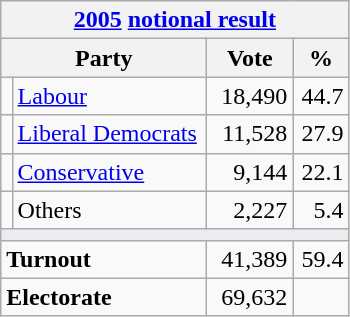<table class="wikitable">
<tr>
<th colspan="4"><a href='#'>2005</a> <a href='#'>notional result</a></th>
</tr>
<tr>
<th bgcolor="#DDDDFF" width="130px" colspan="2">Party</th>
<th bgcolor="#DDDDFF" width="50px">Vote</th>
<th bgcolor="#DDDDFF" width="30px">%</th>
</tr>
<tr>
<td></td>
<td><a href='#'>Labour</a></td>
<td align=right>18,490</td>
<td align=right>44.7</td>
</tr>
<tr>
<td></td>
<td><a href='#'>Liberal Democrats</a></td>
<td align=right>11,528</td>
<td align=right>27.9</td>
</tr>
<tr>
<td></td>
<td><a href='#'>Conservative</a></td>
<td align=right>9,144</td>
<td align=right>22.1</td>
</tr>
<tr>
<td></td>
<td>Others</td>
<td align=right>2,227</td>
<td align=right>5.4</td>
</tr>
<tr>
<td colspan="4" bgcolor="#EAECF0"></td>
</tr>
<tr>
<td colspan="2"><strong>Turnout</strong></td>
<td align=right>41,389</td>
<td align=right>59.4</td>
</tr>
<tr>
<td colspan="2"><strong>Electorate</strong></td>
<td align=right>69,632</td>
</tr>
</table>
